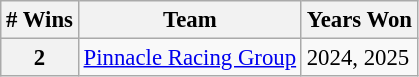<table class="wikitable" style="font-size: 95%;">
<tr>
<th># Wins</th>
<th>Team</th>
<th>Years Won</th>
</tr>
<tr>
<th>2</th>
<td><a href='#'>Pinnacle Racing Group</a></td>
<td>2024, 2025</td>
</tr>
</table>
